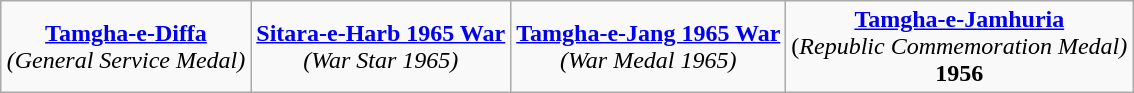<table class="wikitable" style="margin:1em auto; text-align:center;">
<tr>
<td><strong><a href='#'>Tamgha-e-Diffa</a></strong><br><em>(General Service Medal)</em></td>
<td><strong><a href='#'>Sitara-e-Harb 1965 War</a></strong><br><em>(War Star 1965)</em></td>
<td><strong><a href='#'>Tamgha-e-Jang 1965 War</a></strong><br><em>(War Medal 1965)</em></td>
<td><strong><a href='#'>Tamgha-e-Jamhuria</a></strong><br>(<em>Republic Commemoration Medal)</em><br><strong>1956</strong></td>
</tr>
</table>
